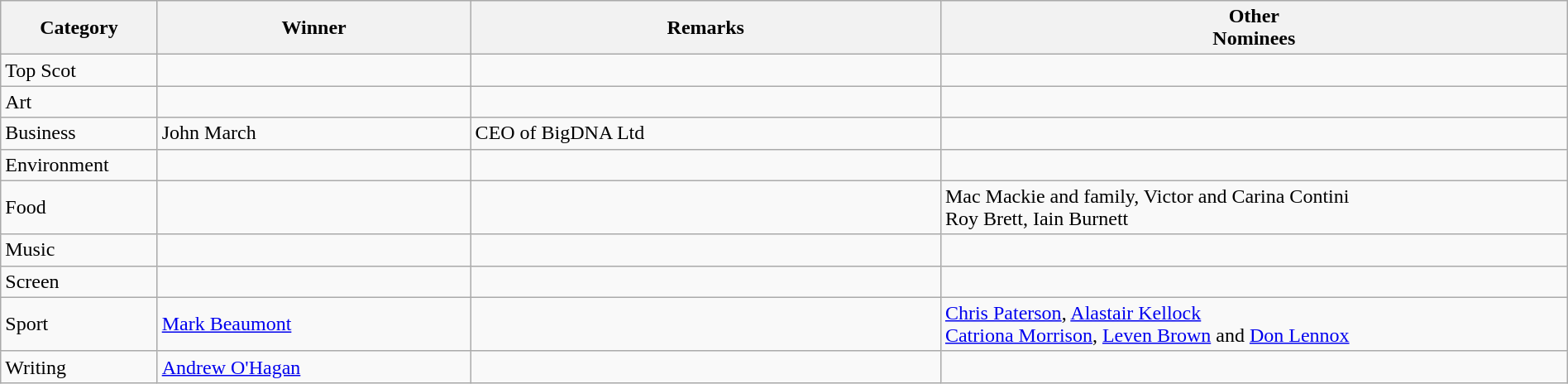<table class="wikitable sortable" style="width:100%; height:100px;">
<tr>
<th style="width:10%;">Category</th>
<th style="width:20%;">Winner</th>
<th style="width:30%;">Remarks</th>
<th style="width:40%;">Other<br>Nominees</th>
</tr>
<tr>
<td>Top Scot</td>
<td></td>
<td></td>
<td></td>
</tr>
<tr>
<td>Art</td>
<td></td>
<td></td>
<td></td>
</tr>
<tr>
<td>Business</td>
<td>John March</td>
<td>CEO of BigDNA Ltd</td>
<td></td>
</tr>
<tr>
<td>Environment</td>
<td></td>
<td></td>
<td></td>
</tr>
<tr>
<td>Food</td>
<td></td>
<td></td>
<td>Mac Mackie and family, Victor and Carina Contini<br>Roy Brett, Iain Burnett</td>
</tr>
<tr>
<td>Music</td>
<td></td>
<td></td>
<td></td>
</tr>
<tr>
<td>Screen</td>
<td></td>
<td></td>
<td></td>
</tr>
<tr>
<td>Sport</td>
<td><a href='#'>Mark Beaumont</a></td>
<td></td>
<td><a href='#'>Chris Paterson</a>, <a href='#'>Alastair Kellock</a><br><a href='#'>Catriona Morrison</a>, <a href='#'>Leven Brown</a> and <a href='#'>Don Lennox</a></td>
</tr>
<tr>
<td>Writing</td>
<td><a href='#'>Andrew O'Hagan</a></td>
<td></td>
<td></td>
</tr>
</table>
